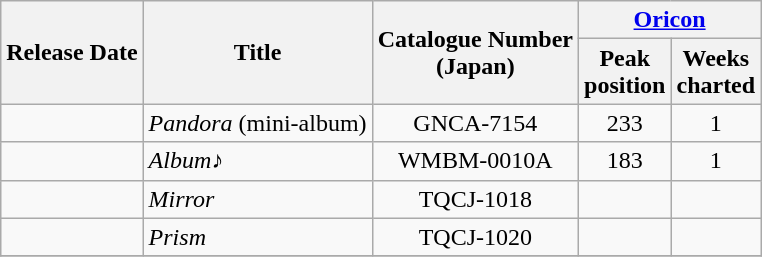<table class="wikitable plainrowheaders" style="text-align:center">
<tr>
<th rowspan=2; style=>Release Date</th>
<th rowspan=2; style=>Title</th>
<th rowspan=2;>Catalogue Number <br>(Japan)</th>
<th colspan=2; style=><a href='#'>Oricon</a></th>
</tr>
<tr>
<th style=>Peak<br>position</th>
<th style=>Weeks<br> charted</th>
</tr>
<tr>
<td></td>
<td align=left><em>Pandora</em> (mini-album)</td>
<td>GNCA-7154</td>
<td>233</td>
<td>1</td>
</tr>
<tr>
<td></td>
<td align=left><em>Album♪</em></td>
<td>WMBM-0010A </td>
<td>183</td>
<td>1</td>
</tr>
<tr>
<td></td>
<td align=left><em>Mirror</em></td>
<td>TQCJ-1018</td>
<td></td>
<td></td>
</tr>
<tr>
<td></td>
<td align=left><em>Prism</em></td>
<td>TQCJ-1020</td>
<td></td>
<td></td>
</tr>
<tr>
</tr>
</table>
